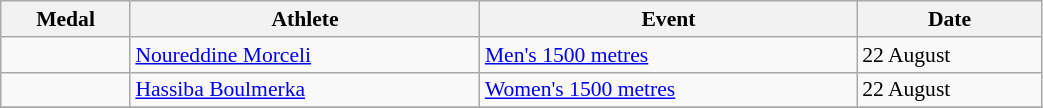<table class=wikitable style=font-size:90% width=55%>
<tr>
<th>Medal</th>
<th>Athlete</th>
<th>Event</th>
<th>Date</th>
</tr>
<tr>
<td></td>
<td><a href='#'>Noureddine Morceli</a></td>
<td><a href='#'>Men's 1500 metres</a></td>
<td>22 August</td>
</tr>
<tr>
<td></td>
<td><a href='#'>Hassiba Boulmerka</a></td>
<td><a href='#'>Women's 1500 metres</a></td>
<td>22 August</td>
</tr>
<tr>
</tr>
</table>
